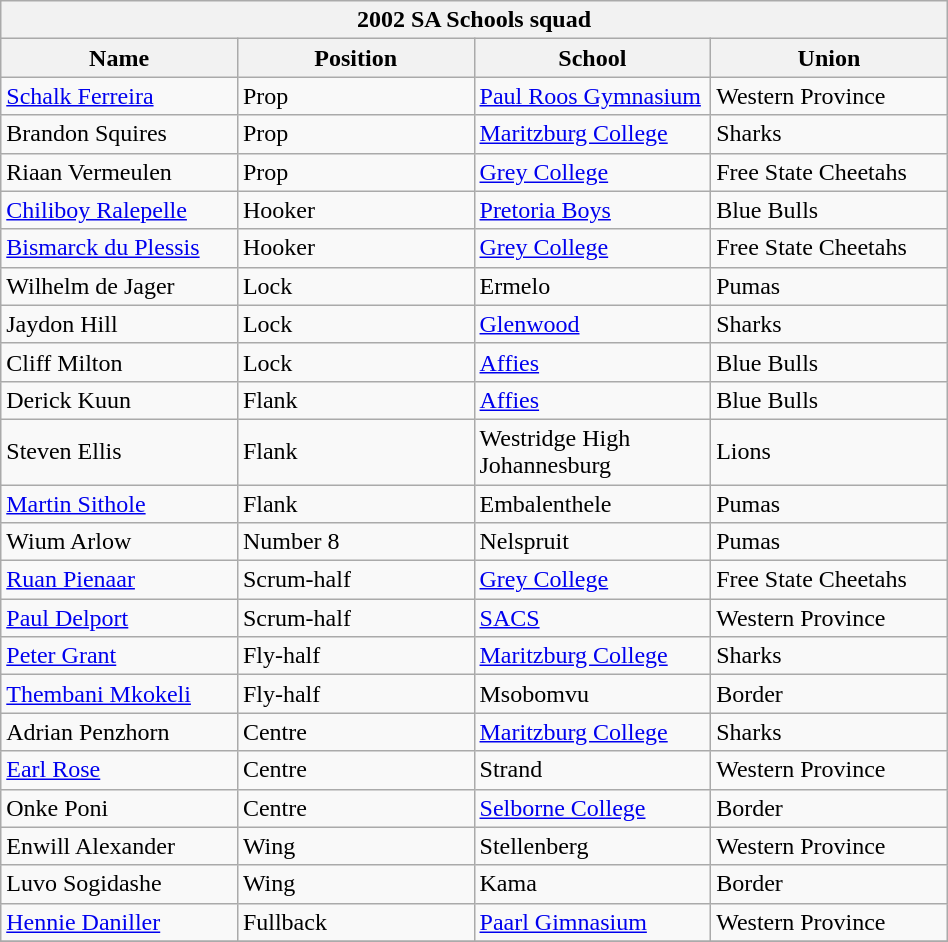<table class="wikitable" style="text-align:left; width:50%">
<tr>
<th colspan="100%">2002 SA Schools squad</th>
</tr>
<tr>
<th style="width:25%;">Name</th>
<th style="width:25%;">Position</th>
<th style="width:25%;">School</th>
<th style="width:25%;">Union</th>
</tr>
<tr>
<td><a href='#'>Schalk Ferreira</a></td>
<td>Prop</td>
<td><a href='#'>Paul Roos Gymnasium</a></td>
<td>Western Province</td>
</tr>
<tr>
<td>Brandon Squires</td>
<td>Prop</td>
<td><a href='#'>Maritzburg College</a></td>
<td>Sharks</td>
</tr>
<tr>
<td>Riaan Vermeulen</td>
<td>Prop</td>
<td><a href='#'>Grey College</a></td>
<td>Free State Cheetahs</td>
</tr>
<tr>
<td><a href='#'>Chiliboy Ralepelle</a></td>
<td>Hooker</td>
<td><a href='#'>Pretoria Boys</a></td>
<td>Blue Bulls</td>
</tr>
<tr>
<td><a href='#'>Bismarck du Plessis</a></td>
<td>Hooker</td>
<td><a href='#'>Grey College</a></td>
<td>Free State Cheetahs</td>
</tr>
<tr>
<td>Wilhelm de Jager</td>
<td>Lock</td>
<td>Ermelo</td>
<td>Pumas</td>
</tr>
<tr>
<td>Jaydon Hill</td>
<td>Lock</td>
<td><a href='#'>Glenwood</a></td>
<td>Sharks</td>
</tr>
<tr>
<td>Cliff Milton</td>
<td>Lock</td>
<td><a href='#'>Affies</a></td>
<td>Blue Bulls</td>
</tr>
<tr>
<td>Derick Kuun</td>
<td>Flank</td>
<td><a href='#'>Affies</a></td>
<td>Blue Bulls</td>
</tr>
<tr>
<td>Steven Ellis</td>
<td>Flank</td>
<td>Westridge High Johannesburg</td>
<td>Lions</td>
</tr>
<tr>
<td><a href='#'>Martin Sithole</a></td>
<td>Flank</td>
<td>Embalenthele</td>
<td>Pumas</td>
</tr>
<tr>
<td>Wium Arlow</td>
<td>Number 8</td>
<td>Nelspruit</td>
<td>Pumas</td>
</tr>
<tr>
<td><a href='#'>Ruan Pienaar</a></td>
<td>Scrum-half</td>
<td><a href='#'>Grey College</a></td>
<td>Free State Cheetahs</td>
</tr>
<tr>
<td><a href='#'>Paul Delport</a></td>
<td>Scrum-half</td>
<td><a href='#'>SACS</a></td>
<td>Western Province</td>
</tr>
<tr>
<td><a href='#'>Peter Grant</a></td>
<td>Fly-half</td>
<td><a href='#'>Maritzburg College</a></td>
<td>Sharks</td>
</tr>
<tr>
<td><a href='#'>Thembani Mkokeli</a></td>
<td>Fly-half</td>
<td>Msobomvu</td>
<td>Border</td>
</tr>
<tr>
<td>Adrian Penzhorn</td>
<td>Centre</td>
<td><a href='#'>Maritzburg College</a></td>
<td>Sharks</td>
</tr>
<tr>
<td><a href='#'>Earl Rose</a></td>
<td>Centre</td>
<td>Strand</td>
<td>Western Province</td>
</tr>
<tr>
<td>Onke Poni</td>
<td>Centre</td>
<td><a href='#'>Selborne College</a></td>
<td>Border</td>
</tr>
<tr>
<td>Enwill Alexander</td>
<td>Wing</td>
<td>Stellenberg</td>
<td>Western Province</td>
</tr>
<tr>
<td>Luvo Sogidashe</td>
<td>Wing</td>
<td>Kama</td>
<td>Border</td>
</tr>
<tr>
<td><a href='#'>Hennie Daniller</a></td>
<td>Fullback</td>
<td><a href='#'>Paarl Gimnasium</a></td>
<td>Western Province</td>
</tr>
<tr>
</tr>
</table>
